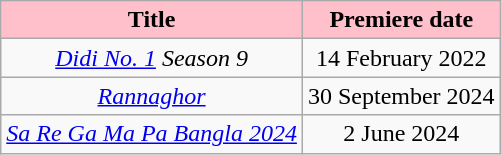<table class="wikitable sortable" style="border-collapse:collapse; font-size: 100%; text-align:center">
<tr>
<th style="background:pink;">Title</th>
<th style="background:pink;">Premiere date</th>
</tr>
<tr>
<td><em><a href='#'>Didi No. 1</a> Season 9</em></td>
<td>14 February 2022</td>
</tr>
<tr>
<td><em><a href='#'>Rannaghor</a></em></td>
<td>30 September 2024</td>
</tr>
<tr>
<td><em><a href='#'>Sa Re Ga Ma Pa Bangla 2024</a></em></td>
<td>2 June 2024</td>
</tr>
</table>
